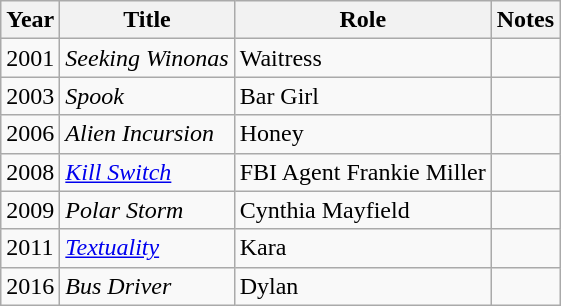<table class="wikitable sortable">
<tr>
<th>Year</th>
<th>Title</th>
<th>Role</th>
<th class="unsortable">Notes</th>
</tr>
<tr>
<td>2001</td>
<td><em>Seeking Winonas</em></td>
<td>Waitress</td>
<td></td>
</tr>
<tr>
<td>2003</td>
<td><em>Spook</em></td>
<td>Bar Girl</td>
<td></td>
</tr>
<tr>
<td>2006</td>
<td><em>Alien Incursion</em></td>
<td>Honey</td>
<td></td>
</tr>
<tr>
<td>2008</td>
<td><a href='#'><em>Kill Switch</em></a></td>
<td>FBI Agent Frankie Miller</td>
<td></td>
</tr>
<tr>
<td>2009</td>
<td><em>Polar Storm</em></td>
<td>Cynthia Mayfield</td>
<td></td>
</tr>
<tr>
<td>2011</td>
<td><a href='#'><em>Textuality</em></a></td>
<td>Kara</td>
<td></td>
</tr>
<tr>
<td>2016</td>
<td><em>Bus Driver</em></td>
<td>Dylan</td>
<td></td>
</tr>
</table>
